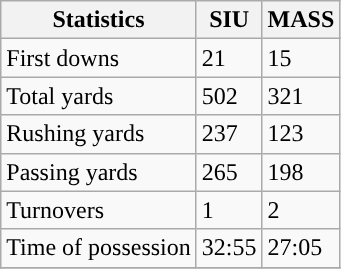<table class="wikitable">
<tr>
<th>Statistics</th>
<th>SIU</th>
<th>MASS</th>
</tr>
<tr>
<td>First downs</td>
<td>21</td>
<td>15</td>
</tr>
<tr>
<td>Total yards</td>
<td>502</td>
<td>321</td>
</tr>
<tr>
<td>Rushing yards</td>
<td>237</td>
<td>123</td>
</tr>
<tr>
<td>Passing yards</td>
<td>265</td>
<td>198</td>
</tr>
<tr>
<td>Turnovers</td>
<td>1</td>
<td>2</td>
</tr>
<tr>
<td>Time of possession</td>
<td>32:55</td>
<td>27:05</td>
</tr>
<tr>
</tr>
</table>
